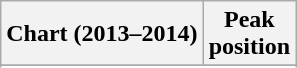<table class="wikitable sortable plainrowheaders" style="text-align:center">
<tr>
<th scope="col">Chart (2013–2014)</th>
<th scope="col">Peak<br> position</th>
</tr>
<tr>
</tr>
<tr>
</tr>
</table>
